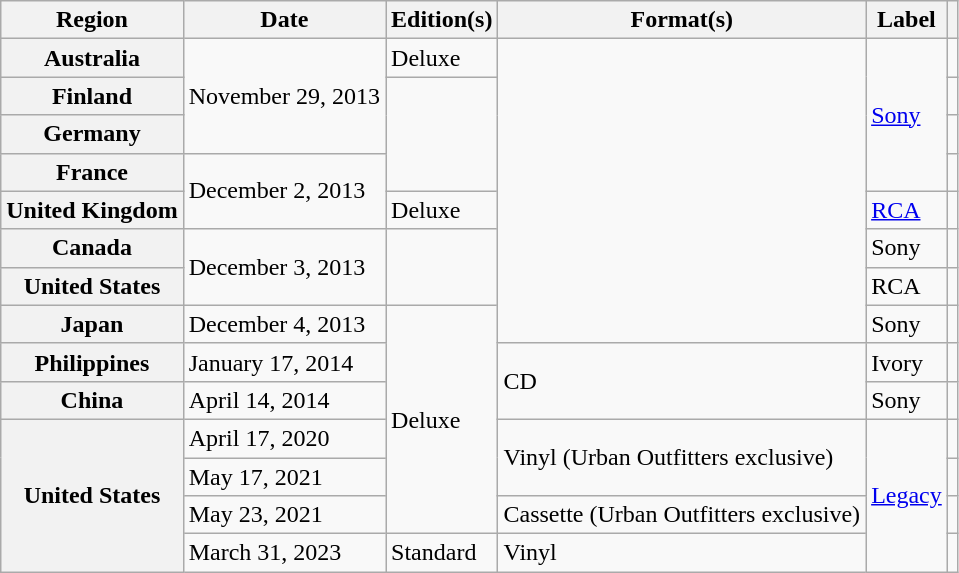<table class="wikitable plainrowheaders">
<tr>
<th scope="col">Region</th>
<th scope="col">Date</th>
<th scope="col">Edition(s)</th>
<th scope="col">Format(s)</th>
<th scope="col">Label</th>
<th scope="col"></th>
</tr>
<tr>
<th scope="row">Australia</th>
<td rowspan="3">November 29, 2013</td>
<td>Deluxe</td>
<td rowspan="8"></td>
<td rowspan="4"><a href='#'>Sony</a></td>
<td align="center"></td>
</tr>
<tr>
<th scope="row">Finland</th>
<td rowspan="3"></td>
<td align="center"></td>
</tr>
<tr>
<th scope="row">Germany</th>
<td align="center"></td>
</tr>
<tr>
<th scope="row">France</th>
<td rowspan="2">December 2, 2013</td>
<td align="center"></td>
</tr>
<tr>
<th scope="row">United Kingdom</th>
<td>Deluxe</td>
<td><a href='#'>RCA</a></td>
<td align="center"></td>
</tr>
<tr>
<th scope="row">Canada</th>
<td rowspan="2">December 3, 2013</td>
<td rowspan="2"></td>
<td>Sony</td>
<td align="center"></td>
</tr>
<tr>
<th scope="row">United States</th>
<td>RCA</td>
<td align="center"></td>
</tr>
<tr>
<th scope="row">Japan</th>
<td>December 4, 2013</td>
<td rowspan="6">Deluxe</td>
<td>Sony</td>
<td align="center"></td>
</tr>
<tr>
<th scope="row">Philippines</th>
<td>January 17, 2014</td>
<td rowspan="2">CD</td>
<td>Ivory</td>
<td align="center"></td>
</tr>
<tr>
<th scope="row">China</th>
<td>April 14, 2014</td>
<td>Sony</td>
<td align="center"></td>
</tr>
<tr>
<th rowspan="4" scope="row">United States</th>
<td>April 17, 2020</td>
<td rowspan="2">Vinyl (Urban Outfitters exclusive)</td>
<td rowspan="4"><a href='#'>Legacy</a></td>
<td align="center"></td>
</tr>
<tr>
<td>May 17, 2021</td>
<td align="center"></td>
</tr>
<tr>
<td>May 23, 2021</td>
<td>Cassette (Urban Outfitters exclusive)</td>
<td align="center"></td>
</tr>
<tr>
<td>March 31, 2023</td>
<td>Standard</td>
<td>Vinyl</td>
<td align="center"></td>
</tr>
</table>
